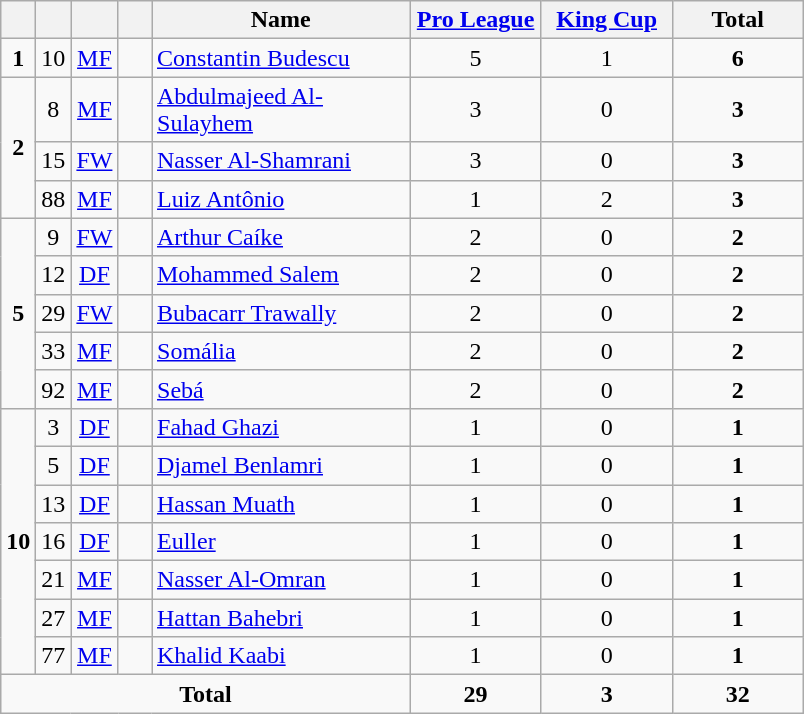<table class="wikitable" style="text-align:center">
<tr>
<th width=15></th>
<th width=15></th>
<th width=15></th>
<th width=15></th>
<th width=165>Name</th>
<th width=80><a href='#'>Pro League</a></th>
<th width=80><a href='#'>King Cup</a></th>
<th width=80>Total</th>
</tr>
<tr>
<td><strong>1</strong></td>
<td>10</td>
<td><a href='#'>MF</a></td>
<td></td>
<td align=left><a href='#'>Constantin Budescu</a></td>
<td>5</td>
<td>1</td>
<td><strong>6</strong></td>
</tr>
<tr>
<td rowspan=3><strong>2</strong></td>
<td>8</td>
<td><a href='#'>MF</a></td>
<td></td>
<td align=left><a href='#'>Abdulmajeed Al-Sulayhem</a></td>
<td>3</td>
<td>0</td>
<td><strong>3</strong></td>
</tr>
<tr>
<td>15</td>
<td><a href='#'>FW</a></td>
<td></td>
<td align=left><a href='#'>Nasser Al-Shamrani</a></td>
<td>3</td>
<td>0</td>
<td><strong>3</strong></td>
</tr>
<tr>
<td>88</td>
<td><a href='#'>MF</a></td>
<td></td>
<td align=left><a href='#'>Luiz Antônio</a></td>
<td>1</td>
<td>2</td>
<td><strong>3</strong></td>
</tr>
<tr>
<td rowspan=5><strong>5</strong></td>
<td>9</td>
<td><a href='#'>FW</a></td>
<td></td>
<td align=left><a href='#'>Arthur Caíke</a></td>
<td>2</td>
<td>0</td>
<td><strong>2</strong></td>
</tr>
<tr>
<td>12</td>
<td><a href='#'>DF</a></td>
<td></td>
<td align=left><a href='#'>Mohammed Salem</a></td>
<td>2</td>
<td>0</td>
<td><strong>2</strong></td>
</tr>
<tr>
<td>29</td>
<td><a href='#'>FW</a></td>
<td></td>
<td align=left><a href='#'>Bubacarr Trawally</a></td>
<td>2</td>
<td>0</td>
<td><strong>2</strong></td>
</tr>
<tr>
<td>33</td>
<td><a href='#'>MF</a></td>
<td></td>
<td align=left><a href='#'>Somália</a></td>
<td>2</td>
<td>0</td>
<td><strong>2</strong></td>
</tr>
<tr>
<td>92</td>
<td><a href='#'>MF</a></td>
<td></td>
<td align=left><a href='#'>Sebá</a></td>
<td>2</td>
<td>0</td>
<td><strong>2</strong></td>
</tr>
<tr>
<td rowspan=7><strong>10</strong></td>
<td>3</td>
<td><a href='#'>DF</a></td>
<td></td>
<td align=left><a href='#'>Fahad Ghazi</a></td>
<td>1</td>
<td>0</td>
<td><strong>1</strong></td>
</tr>
<tr>
<td>5</td>
<td><a href='#'>DF</a></td>
<td></td>
<td align=left><a href='#'>Djamel Benlamri</a></td>
<td>1</td>
<td>0</td>
<td><strong>1</strong></td>
</tr>
<tr>
<td>13</td>
<td><a href='#'>DF</a></td>
<td></td>
<td align=left><a href='#'>Hassan Muath</a></td>
<td>1</td>
<td>0</td>
<td><strong>1</strong></td>
</tr>
<tr>
<td>16</td>
<td><a href='#'>DF</a></td>
<td></td>
<td align=left><a href='#'>Euller</a></td>
<td>1</td>
<td>0</td>
<td><strong>1</strong></td>
</tr>
<tr>
<td>21</td>
<td><a href='#'>MF</a></td>
<td></td>
<td align=left><a href='#'>Nasser Al-Omran</a></td>
<td>1</td>
<td>0</td>
<td><strong>1</strong></td>
</tr>
<tr>
<td>27</td>
<td><a href='#'>MF</a></td>
<td></td>
<td align=left><a href='#'>Hattan Bahebri</a></td>
<td>1</td>
<td>0</td>
<td><strong>1</strong></td>
</tr>
<tr>
<td>77</td>
<td><a href='#'>MF</a></td>
<td></td>
<td align=left><a href='#'>Khalid Kaabi</a></td>
<td>1</td>
<td>0</td>
<td><strong>1</strong></td>
</tr>
<tr>
<td colspan=5><strong>Total</strong></td>
<td><strong>29</strong></td>
<td><strong>3</strong></td>
<td><strong>32</strong></td>
</tr>
</table>
